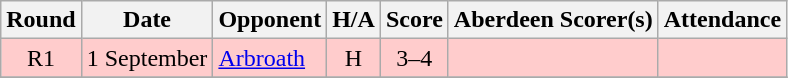<table class="wikitable" style="text-align:center">
<tr>
<th>Round</th>
<th>Date</th>
<th>Opponent</th>
<th>H/A</th>
<th>Score</th>
<th>Aberdeen Scorer(s)</th>
<th>Attendance</th>
</tr>
<tr bgcolor=#FFCCCC>
<td>R1</td>
<td align=left>1 September</td>
<td align=left><a href='#'>Arbroath</a></td>
<td>H</td>
<td>3–4</td>
<td align=left></td>
<td></td>
</tr>
<tr>
</tr>
</table>
